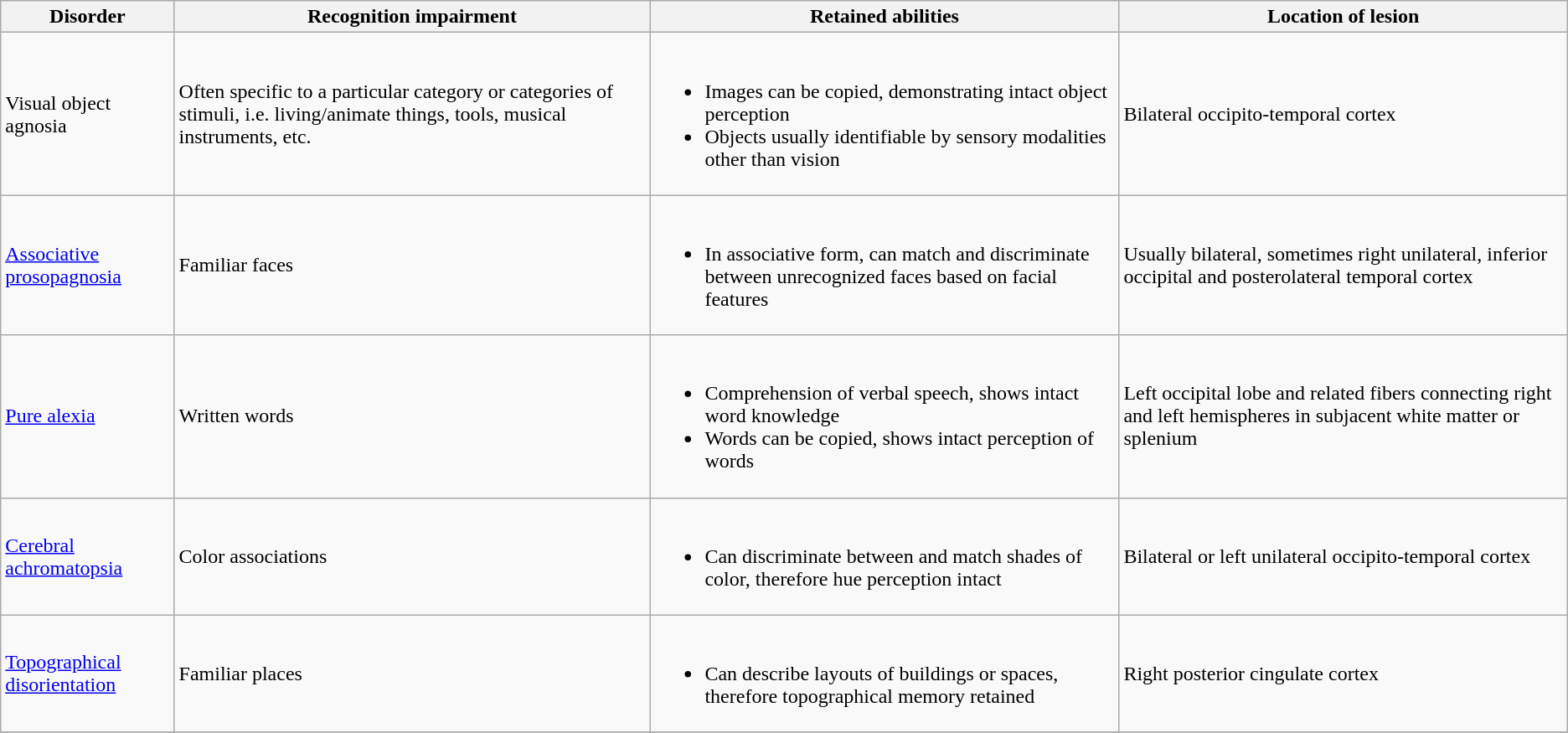<table class="wikitable">
<tr>
<th><strong>Disorder</strong></th>
<th><strong>Recognition impairment</strong></th>
<th><strong>Retained abilities</strong></th>
<th><strong>Location of lesion</strong></th>
</tr>
<tr>
<td>Visual object agnosia</td>
<td>Often specific to a particular category or categories of stimuli, i.e. living/animate things, tools, musical instruments, etc.</td>
<td><br><ul><li>Images can be copied, demonstrating intact object perception</li><li>Objects usually identifiable by sensory modalities other than vision</li></ul></td>
<td>Bilateral occipito-temporal cortex</td>
</tr>
<tr>
<td><a href='#'>Associative prosopagnosia</a></td>
<td>Familiar faces</td>
<td><br><ul><li>In associative form, can match and discriminate between unrecognized faces based on facial features</li></ul></td>
<td>Usually bilateral, sometimes right unilateral, inferior occipital and posterolateral temporal cortex</td>
</tr>
<tr>
<td><a href='#'>Pure alexia</a></td>
<td>Written words</td>
<td><br><ul><li>Comprehension of verbal speech, shows intact word knowledge</li><li>Words can be copied, shows intact perception of words</li></ul></td>
<td>Left occipital lobe and related fibers connecting right and left hemispheres in subjacent white matter or splenium</td>
</tr>
<tr>
<td><a href='#'>Cerebral achromatopsia</a></td>
<td>Color associations</td>
<td><br><ul><li>Can discriminate between and match shades of color, therefore hue perception intact</li></ul></td>
<td>Bilateral or left unilateral occipito-temporal cortex</td>
</tr>
<tr>
<td><a href='#'>Topographical disorientation</a></td>
<td>Familiar places</td>
<td><br><ul><li>Can describe layouts of buildings or spaces, therefore topographical memory retained</li></ul></td>
<td>Right posterior cingulate cortex</td>
</tr>
<tr>
</tr>
</table>
